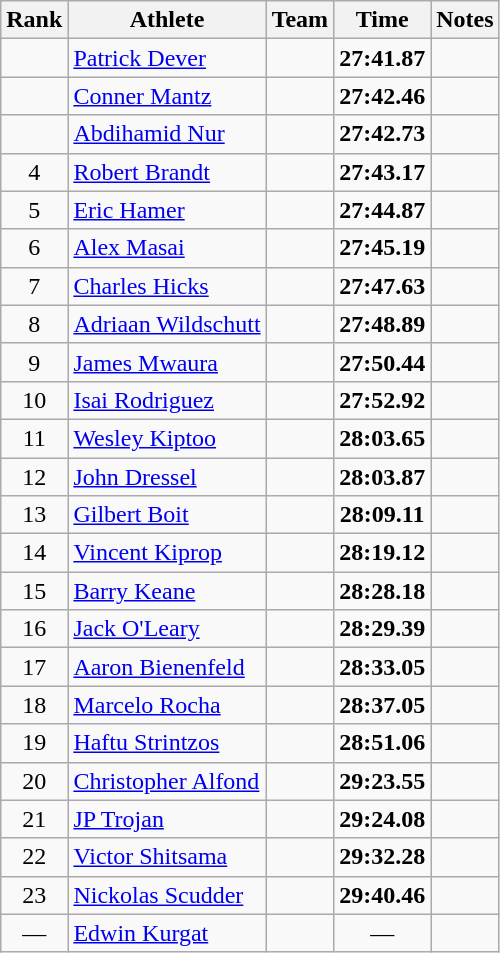<table class="wikitable sortable" style="text-align:center">
<tr>
<th>Rank</th>
<th>Athlete</th>
<th>Team</th>
<th>Time</th>
<th>Notes</th>
</tr>
<tr>
<td></td>
<td align=left> <a href='#'>Patrick Dever</a></td>
<td></td>
<td><strong>27:41.87</strong></td>
<td><a href='#'></a> </td>
</tr>
<tr>
<td></td>
<td align=left> <a href='#'>Conner Mantz</a></td>
<td></td>
<td><strong>27:42.46</strong></td>
<td></td>
</tr>
<tr>
<td></td>
<td align=left> <a href='#'>Abdihamid Nur</a></td>
<td></td>
<td><strong>27:42.73</strong></td>
<td></td>
</tr>
<tr>
<td>4</td>
<td align=left> <a href='#'>Robert Brandt</a></td>
<td></td>
<td><strong>27:43.17</strong></td>
<td></td>
</tr>
<tr>
<td>5</td>
<td align=left> <a href='#'>Eric Hamer</a></td>
<td></td>
<td><strong>27:44.87</strong></td>
<td></td>
</tr>
<tr>
<td>6</td>
<td align=left> <a href='#'>Alex Masai</a></td>
<td></td>
<td><strong>27:45.19</strong></td>
<td></td>
</tr>
<tr>
<td>7</td>
<td align=left> <a href='#'>Charles Hicks</a></td>
<td></td>
<td><strong>27:47.63</strong></td>
<td></td>
</tr>
<tr>
<td>8</td>
<td align=left> <a href='#'>Adriaan Wildschutt</a></td>
<td></td>
<td><strong>27:48.89</strong></td>
<td></td>
</tr>
<tr>
<td>9</td>
<td align=left> <a href='#'>James Mwaura</a></td>
<td></td>
<td><strong>27:50.44</strong></td>
<td></td>
</tr>
<tr>
<td>10</td>
<td align=left> <a href='#'>Isai Rodriguez</a></td>
<td></td>
<td><strong>27:52.92</strong></td>
<td></td>
</tr>
<tr>
<td>11</td>
<td align=left> <a href='#'>Wesley Kiptoo</a></td>
<td></td>
<td><strong>28:03.65</strong></td>
<td></td>
</tr>
<tr>
<td>12</td>
<td align=left> <a href='#'>John Dressel</a></td>
<td></td>
<td><strong>28:03.87</strong></td>
<td></td>
</tr>
<tr>
<td>13</td>
<td align=left> <a href='#'>Gilbert Boit</a></td>
<td></td>
<td><strong>28:09.11</strong></td>
<td></td>
</tr>
<tr>
<td>14</td>
<td align=left> <a href='#'>Vincent Kiprop</a></td>
<td></td>
<td><strong>28:19.12</strong></td>
<td></td>
</tr>
<tr>
<td>15</td>
<td align=left> <a href='#'>Barry Keane</a></td>
<td></td>
<td><strong>28:28.18</strong></td>
<td></td>
</tr>
<tr>
<td>16</td>
<td align=left> <a href='#'>Jack O'Leary</a></td>
<td></td>
<td><strong>28:29.39</strong></td>
<td></td>
</tr>
<tr>
<td>17</td>
<td align=left> <a href='#'>Aaron Bienenfeld</a></td>
<td></td>
<td><strong>28:33.05</strong></td>
<td></td>
</tr>
<tr>
<td>18</td>
<td align=left> <a href='#'>Marcelo Rocha</a></td>
<td></td>
<td><strong>28:37.05</strong></td>
<td></td>
</tr>
<tr>
<td>19</td>
<td align=left> <a href='#'>Haftu Strintzos</a></td>
<td></td>
<td><strong>28:51.06</strong></td>
<td></td>
</tr>
<tr>
<td>20</td>
<td align=left> <a href='#'>Christopher Alfond</a></td>
<td></td>
<td><strong>29:23.55</strong></td>
<td></td>
</tr>
<tr>
<td>21</td>
<td align=left> <a href='#'>JP Trojan</a></td>
<td></td>
<td><strong>29:24.08</strong></td>
<td></td>
</tr>
<tr>
<td>22</td>
<td align=left> <a href='#'>Victor Shitsama</a></td>
<td></td>
<td><strong>29:32.28</strong></td>
<td></td>
</tr>
<tr>
<td>23</td>
<td align=left> <a href='#'>Nickolas Scudder</a></td>
<td></td>
<td><strong>29:40.46</strong></td>
<td></td>
</tr>
<tr>
<td data-sort-value=24>—</td>
<td align=left> <a href='#'>Edwin Kurgat</a></td>
<td></td>
<td>—</td>
<td></td>
</tr>
</table>
